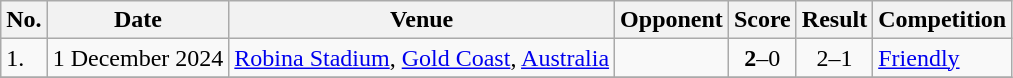<table class="wikitable">
<tr>
<th>No.</th>
<th>Date</th>
<th>Venue</th>
<th>Opponent</th>
<th>Score</th>
<th>Result</th>
<th>Competition</th>
</tr>
<tr>
<td>1.</td>
<td>1 December 2024</td>
<td><a href='#'>Robina Stadium</a>, <a href='#'>Gold Coast</a>, <a href='#'>Australia</a></td>
<td></td>
<td align=center><strong>2</strong>–0</td>
<td align=center>2–1</td>
<td><a href='#'>Friendly</a></td>
</tr>
<tr>
</tr>
</table>
